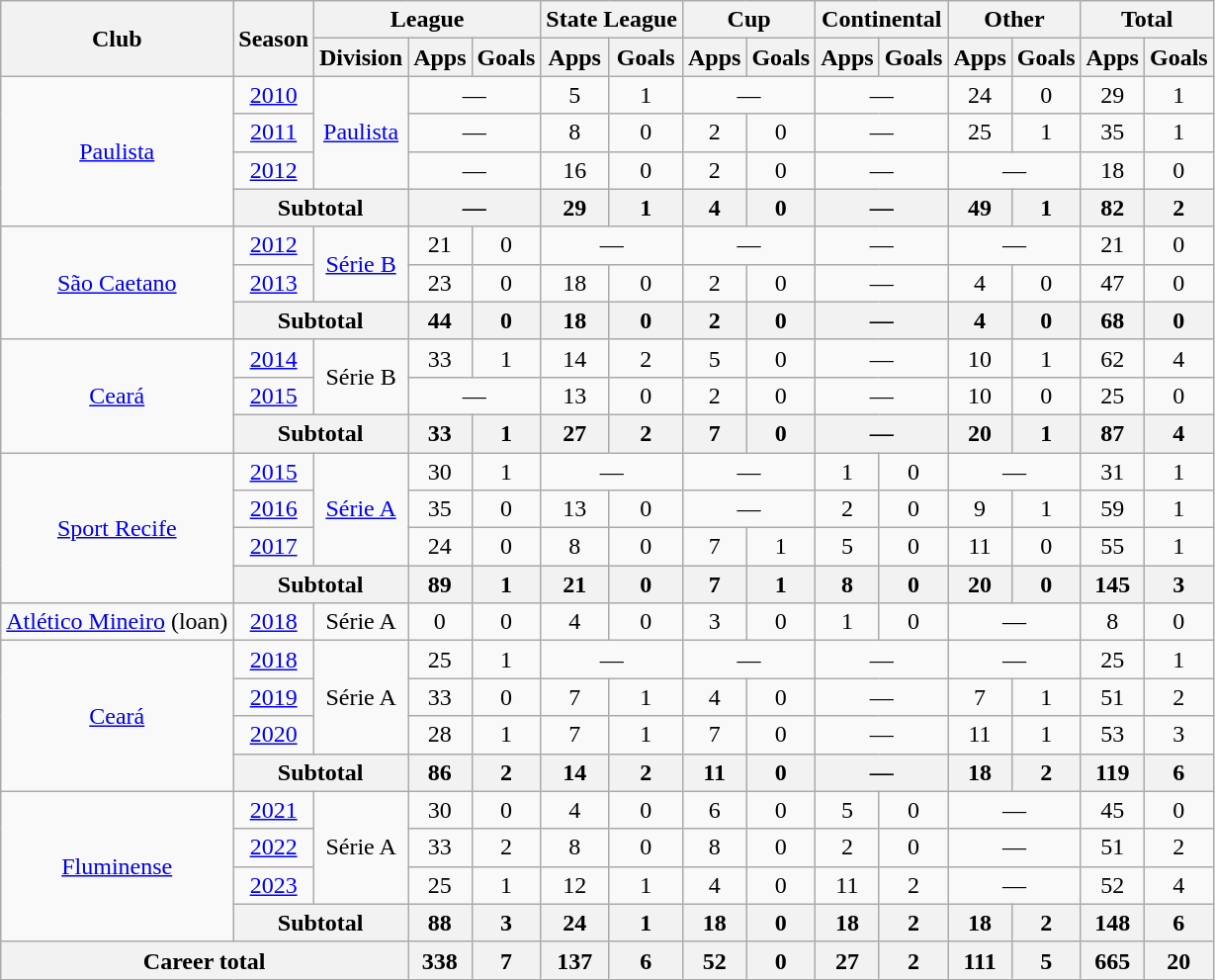<table class="wikitable" style="text-align: center;">
<tr>
<th rowspan="2">Club</th>
<th rowspan="2">Season</th>
<th colspan="3">League</th>
<th colspan="2">State League</th>
<th colspan="2">Cup</th>
<th colspan="2">Continental</th>
<th colspan="2">Other</th>
<th colspan="2">Total</th>
</tr>
<tr>
<th>Division</th>
<th>Apps</th>
<th>Goals</th>
<th>Apps</th>
<th>Goals</th>
<th>Apps</th>
<th>Goals</th>
<th>Apps</th>
<th>Goals</th>
<th>Apps</th>
<th>Goals</th>
<th>Apps</th>
<th>Goals</th>
</tr>
<tr>
<td rowspan=4 valign="center"><a href='#'>Paulista</a></td>
<td><a href='#'>2010</a></td>
<td rowspan=3><a href='#'>Paulista</a></td>
<td colspan="2">—</td>
<td>5</td>
<td>1</td>
<td colspan="2">—</td>
<td colspan="2">—</td>
<td>24</td>
<td>0</td>
<td>29</td>
<td>1</td>
</tr>
<tr>
<td><a href='#'>2011</a></td>
<td colspan="2">—</td>
<td>8</td>
<td>0</td>
<td>2</td>
<td>0</td>
<td colspan="2">—</td>
<td>25</td>
<td>1</td>
<td>35</td>
<td>1</td>
</tr>
<tr>
<td><a href='#'>2012</a></td>
<td colspan="2">—</td>
<td>16</td>
<td>0</td>
<td>2</td>
<td>0</td>
<td colspan="2">—</td>
<td colspan="2">—</td>
<td>18</td>
<td>0</td>
</tr>
<tr>
<th colspan="2"><strong>Subtotal</strong></th>
<th colspan="2">—</th>
<th>29</th>
<th>1</th>
<th>4</th>
<th>0</th>
<th colspan="2">—</th>
<th>49</th>
<th>1</th>
<th>82</th>
<th>2</th>
</tr>
<tr>
<td rowspan=3 valign="center"><a href='#'>São Caetano</a></td>
<td><a href='#'>2012</a></td>
<td rowspan=2><a href='#'>Série B</a></td>
<td>21</td>
<td>0</td>
<td colspan="2">—</td>
<td colspan="2">—</td>
<td colspan="2">—</td>
<td colspan="2">—</td>
<td>21</td>
<td>0</td>
</tr>
<tr>
<td><a href='#'>2013</a></td>
<td>23</td>
<td>0</td>
<td>18</td>
<td>0</td>
<td>2</td>
<td>0</td>
<td colspan="2">—</td>
<td>4</td>
<td>0</td>
<td>47</td>
<td>0</td>
</tr>
<tr>
<th colspan="2"><strong>Subtotal</strong></th>
<th>44</th>
<th>0</th>
<th>18</th>
<th>0</th>
<th>2</th>
<th>0</th>
<th colspan="2">—</th>
<th>4</th>
<th>0</th>
<th>68</th>
<th>0</th>
</tr>
<tr>
<td rowspan=3 valign="center"><a href='#'>Ceará</a></td>
<td><a href='#'>2014</a></td>
<td rowspan=2>Série B</td>
<td>33</td>
<td>1</td>
<td>14</td>
<td>2</td>
<td>5</td>
<td>0</td>
<td colspan="2">—</td>
<td>10</td>
<td>1</td>
<td>62</td>
<td>4</td>
</tr>
<tr>
<td><a href='#'>2015</a></td>
<td colspan="2">—</td>
<td>13</td>
<td>0</td>
<td>2</td>
<td>0</td>
<td colspan="2">—</td>
<td>10</td>
<td>0</td>
<td>25</td>
<td>0</td>
</tr>
<tr>
<th colspan="2"><strong>Subtotal</strong></th>
<th>33</th>
<th>1</th>
<th>27</th>
<th>2</th>
<th>7</th>
<th>0</th>
<th colspan="2">—</th>
<th>20</th>
<th>1</th>
<th>87</th>
<th>4</th>
</tr>
<tr>
<td rowspan=4 valign="center"><a href='#'>Sport Recife</a></td>
<td><a href='#'>2015</a></td>
<td rowspan=3><a href='#'>Série A</a></td>
<td>30</td>
<td>1</td>
<td colspan="2">—</td>
<td colspan="2">—</td>
<td>1</td>
<td>0</td>
<td colspan="2">—</td>
<td>31</td>
<td>1</td>
</tr>
<tr>
<td><a href='#'>2016</a></td>
<td>35</td>
<td>0</td>
<td>13</td>
<td>0</td>
<td colspan="2">—</td>
<td>2</td>
<td>0</td>
<td>9</td>
<td>1</td>
<td>59</td>
<td>1</td>
</tr>
<tr>
<td><a href='#'>2017</a></td>
<td>24</td>
<td>0</td>
<td>8</td>
<td>0</td>
<td>7</td>
<td>1</td>
<td>5</td>
<td>0</td>
<td>11</td>
<td>0</td>
<td>55</td>
<td>1</td>
</tr>
<tr>
<th colspan="2"><strong>Subtotal</strong></th>
<th>89</th>
<th>1</th>
<th>21</th>
<th>0</th>
<th>7</th>
<th>1</th>
<th>8</th>
<th>0</th>
<th>20</th>
<th>0</th>
<th>145</th>
<th>3</th>
</tr>
<tr>
<td valign="center"><a href='#'>Atlético Mineiro</a> (loan)</td>
<td><a href='#'>2018</a></td>
<td>Série A</td>
<td>0</td>
<td>0</td>
<td>4</td>
<td>0</td>
<td>3</td>
<td>0</td>
<td>1</td>
<td>0</td>
<td colspan="2">—</td>
<td>8</td>
<td>0</td>
</tr>
<tr>
<td rowspan=4 valign="center"><a href='#'>Ceará</a></td>
<td><a href='#'>2018</a></td>
<td rowspan=3>Série A</td>
<td>25</td>
<td>1</td>
<td colspan="2">—</td>
<td colspan="2">—</td>
<td colspan="2">—</td>
<td colspan="2">—</td>
<td>25</td>
<td>1</td>
</tr>
<tr>
<td><a href='#'>2019</a></td>
<td>33</td>
<td>0</td>
<td>7</td>
<td>1</td>
<td>4</td>
<td>0</td>
<td colspan="2">—</td>
<td>7</td>
<td>1</td>
<td>51</td>
<td>2</td>
</tr>
<tr>
<td><a href='#'>2020</a></td>
<td>28</td>
<td>1</td>
<td>7</td>
<td>1</td>
<td>7</td>
<td>0</td>
<td colspan="2">—</td>
<td>11</td>
<td>1</td>
<td>53</td>
<td>3</td>
</tr>
<tr>
<th colspan="2"><strong>Subtotal</strong></th>
<th>86</th>
<th>2</th>
<th>14</th>
<th>2</th>
<th>11</th>
<th>0</th>
<th colspan="2">—</th>
<th>18</th>
<th>2</th>
<th>119</th>
<th>6</th>
</tr>
<tr>
<td rowspan=4 valign="center"><a href='#'>Fluminense</a></td>
<td><a href='#'>2021</a></td>
<td rowspan=3>Série A</td>
<td>30</td>
<td>0</td>
<td>4</td>
<td>0</td>
<td>6</td>
<td>0</td>
<td>5</td>
<td>0</td>
<td colspan="2">—</td>
<td>45</td>
<td>0</td>
</tr>
<tr>
<td><a href='#'>2022</a></td>
<td>33</td>
<td>2</td>
<td>8</td>
<td>0</td>
<td>8</td>
<td>0</td>
<td>2</td>
<td>0</td>
<td colspan="2">—</td>
<td>51</td>
<td>2</td>
</tr>
<tr>
<td><a href='#'>2023</a></td>
<td>25</td>
<td>1</td>
<td>12</td>
<td>1</td>
<td>4</td>
<td>0</td>
<td>11</td>
<td>2</td>
<td colspan="2">—</td>
<td>52</td>
<td>4</td>
</tr>
<tr>
<th colspan="2"><strong>Subtotal</strong></th>
<th>88</th>
<th>3</th>
<th>24</th>
<th>1</th>
<th>18</th>
<th>0</th>
<th>18</th>
<th>2</th>
<th>18</th>
<th>2</th>
<th>148</th>
<th>6</th>
</tr>
<tr>
<th colspan="3"><strong>Career total</strong></th>
<th>338</th>
<th>7</th>
<th>137</th>
<th>6</th>
<th>52</th>
<th>0</th>
<th>27</th>
<th>2</th>
<th>111</th>
<th>5</th>
<th>665</th>
<th>20</th>
</tr>
</table>
